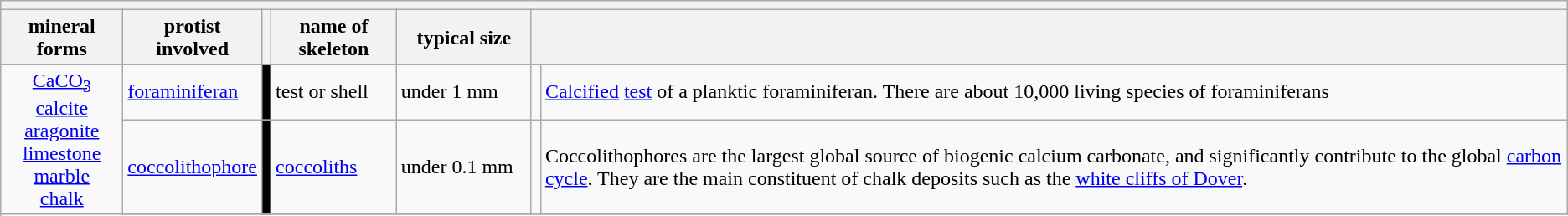<table class="wikitable">
<tr>
<th colspan=8></th>
</tr>
<tr>
<th>mineral<br>forms</th>
<th>protist<br>involved</th>
<th></th>
<th>name of skeleton</th>
<th width=100px>typical size</th>
<th colspan=2></th>
</tr>
<tr>
<td width=90px rowspan=3 align=center><a href='#'>CaCO<sub>3</sub></a><br><a href='#'>calcite</a><br><a href='#'>aragonite</a><br><a href='#'>limestone</a><br><a href='#'>marble</a><br><a href='#'>chalk</a></td>
<td><a href='#'>foraminiferan</a></td>
<td style="background:#000000;"></td>
<td>test or shell</td>
<td>under 1 mm</td>
<td></td>
<td><a href='#'>Calcified</a> <a href='#'>test</a> of a planktic foraminiferan. There are about 10,000 living species of foraminiferans</td>
</tr>
<tr>
<td><a href='#'>coccolithophore</a></td>
<td style="background:#000000;"></td>
<td><a href='#'>coccoliths</a></td>
<td>under 0.1 mm</td>
<td></td>
<td>Coccolithophores are the largest global source of biogenic calcium carbonate, and significantly contribute to the global <a href='#'>carbon cycle</a>. They are the main constituent of chalk deposits such as the <a href='#'>white cliffs of Dover</a>.</td>
</tr>
<tr>
</tr>
</table>
